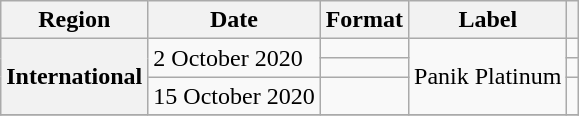<table class="wikitable plainrowheaders">
<tr>
<th scope="col">Region</th>
<th scope="col">Date</th>
<th scope="col">Format</th>
<th scope="col">Label</th>
<th scope="col"></th>
</tr>
<tr>
<th scope="row" rowspan="3">International</th>
<td rowspan="2">2 October 2020</td>
<td></td>
<td rowspan="3">Panik Platinum</td>
<td></td>
</tr>
<tr>
<td></td>
<td></td>
</tr>
<tr>
<td>15 October 2020</td>
<td></td>
<td></td>
</tr>
<tr>
</tr>
</table>
